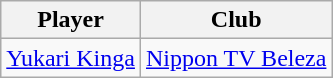<table class="wikitable">
<tr>
<th>Player</th>
<th>Club</th>
</tr>
<tr>
<td> <a href='#'>Yukari Kinga</a></td>
<td><a href='#'>Nippon TV Beleza</a></td>
</tr>
</table>
